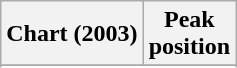<table class="wikitable sortable plainrowheaders" style="text-align:center">
<tr>
<th scope="col">Chart (2003)</th>
<th scope="col">Peak<br> position</th>
</tr>
<tr>
</tr>
<tr>
</tr>
</table>
